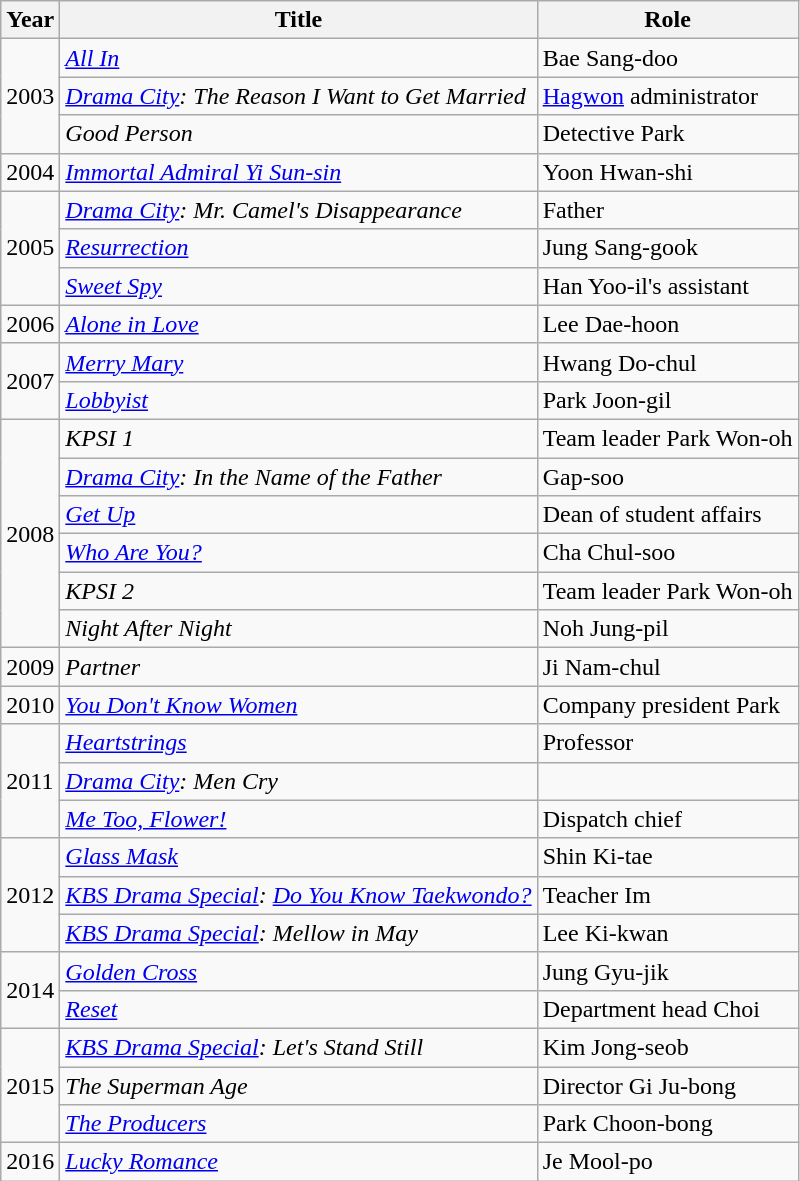<table class="wikitable sortable">
<tr>
<th>Year</th>
<th>Title</th>
<th>Role</th>
</tr>
<tr>
<td rowspan=3>2003</td>
<td><em><a href='#'>All In</a></em></td>
<td>Bae Sang-doo</td>
</tr>
<tr>
<td><em><a href='#'>Drama City</a>: The Reason I Want to Get Married</em></td>
<td><a href='#'>Hagwon</a> administrator</td>
</tr>
<tr>
<td><em>Good Person</em></td>
<td>Detective Park</td>
</tr>
<tr>
<td>2004</td>
<td><em><a href='#'>Immortal Admiral Yi Sun-sin</a></em></td>
<td>Yoon Hwan-shi</td>
</tr>
<tr>
<td rowspan=3>2005</td>
<td><em><a href='#'>Drama City</a>: Mr. Camel's Disappearance</em></td>
<td>Father</td>
</tr>
<tr>
<td><em><a href='#'>Resurrection</a></em></td>
<td>Jung Sang-gook</td>
</tr>
<tr>
<td><em><a href='#'>Sweet Spy</a></em></td>
<td>Han Yoo-il's assistant</td>
</tr>
<tr>
<td>2006</td>
<td><em><a href='#'>Alone in Love</a></em></td>
<td>Lee Dae-hoon</td>
</tr>
<tr>
<td rowspan=2>2007</td>
<td><em><a href='#'>Merry Mary</a></em></td>
<td>Hwang Do-chul</td>
</tr>
<tr>
<td><em><a href='#'>Lobbyist</a></em></td>
<td>Park Joon-gil</td>
</tr>
<tr>
<td rowspan=6>2008</td>
<td><em>KPSI 1</em></td>
<td>Team leader Park Won-oh</td>
</tr>
<tr>
<td><em><a href='#'>Drama City</a>: In the Name of the Father</em></td>
<td>Gap-soo</td>
</tr>
<tr>
<td><em><a href='#'>Get Up</a></em></td>
<td>Dean of student affairs</td>
</tr>
<tr>
<td><em><a href='#'>Who Are You?</a></em></td>
<td>Cha Chul-soo</td>
</tr>
<tr>
<td><em>KPSI 2</em></td>
<td>Team leader Park Won-oh</td>
</tr>
<tr>
<td><em>Night After Night</em></td>
<td>Noh Jung-pil</td>
</tr>
<tr>
<td>2009</td>
<td><em>Partner</em></td>
<td>Ji Nam-chul</td>
</tr>
<tr>
<td>2010</td>
<td><em><a href='#'>You Don't Know Women</a></em></td>
<td>Company president Park</td>
</tr>
<tr>
<td rowspan=3>2011</td>
<td><em><a href='#'>Heartstrings</a></em></td>
<td>Professor</td>
</tr>
<tr>
<td><em><a href='#'>Drama City</a>: Men Cry</em></td>
<td></td>
</tr>
<tr>
<td><em><a href='#'>Me Too, Flower!</a></em></td>
<td>Dispatch chief</td>
</tr>
<tr>
<td rowspan=3>2012</td>
<td><em><a href='#'>Glass Mask</a></em></td>
<td>Shin Ki-tae</td>
</tr>
<tr>
<td><em><a href='#'>KBS Drama Special</a>: <a href='#'>Do You Know Taekwondo?</a></em></td>
<td>Teacher Im</td>
</tr>
<tr>
<td><em><a href='#'>KBS Drama Special</a>: Mellow in May</em></td>
<td>Lee Ki-kwan</td>
</tr>
<tr>
<td rowspan=2>2014</td>
<td><em><a href='#'>Golden Cross</a></em></td>
<td>Jung Gyu-jik</td>
</tr>
<tr>
<td><em><a href='#'>Reset</a></em></td>
<td>Department head Choi</td>
</tr>
<tr>
<td rowspan=3>2015</td>
<td><em><a href='#'>KBS Drama Special</a>: Let's Stand Still</em></td>
<td>Kim Jong-seob</td>
</tr>
<tr>
<td><em>The Superman Age</em></td>
<td>Director Gi Ju-bong</td>
</tr>
<tr>
<td><em><a href='#'>The Producers</a></em></td>
<td>Park Choon-bong</td>
</tr>
<tr>
<td>2016</td>
<td><em><a href='#'>Lucky Romance</a></em></td>
<td>Je Mool-po</td>
</tr>
</table>
